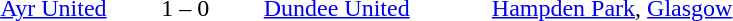<table width=100% cellspacing=1>
<tr>
<th width=12%></th>
<th width=8%></th>
<th width=12%></th>
<th></th>
</tr>
<tr>
<td align=right><a href='#'>Ayr United</a></td>
<td align=center>1 – 0</td>
<td><a href='#'>Dundee United</a></td>
<td><a href='#'>Hampden Park</a>, <a href='#'>Glasgow</a></td>
</tr>
</table>
